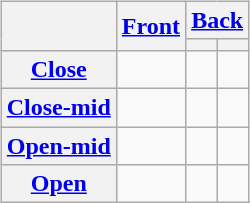<table>
<tr style="vertical-align: top;">
<td><br><table class="wikitable" style="text-align: center;">
<tr>
<th rowspan="2"></th>
<th rowspan="2"><a href='#'>Front</a></th>
<th colspan="2"><a href='#'>Back</a></th>
</tr>
<tr>
<th></th>
<th></th>
</tr>
<tr>
<th><a href='#'>Close</a></th>
<td></td>
<td></td>
<td></td>
</tr>
<tr>
<th><a href='#'>Close-mid</a></th>
<td></td>
<td></td>
<td></td>
</tr>
<tr>
<th><a href='#'>Open-mid</a></th>
<td></td>
<td></td>
<td></td>
</tr>
<tr>
<th><a href='#'>Open</a></th>
<td></td>
<td></td>
<td></td>
</tr>
</table>
</td>
</tr>
</table>
